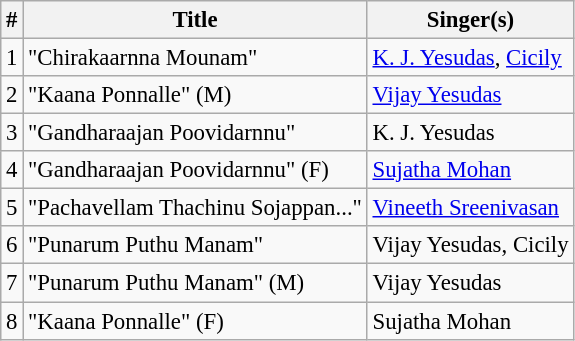<table class="wikitable" style="font-size:95%;">
<tr>
<th>#</th>
<th>Title</th>
<th>Singer(s)</th>
</tr>
<tr>
<td>1</td>
<td>"Chirakaarnna Mounam"</td>
<td><a href='#'>K. J. Yesudas</a>, <a href='#'>Cicily</a></td>
</tr>
<tr>
<td>2</td>
<td>"Kaana Ponnalle" (M)</td>
<td><a href='#'>Vijay Yesudas</a></td>
</tr>
<tr>
<td>3</td>
<td>"Gandharaajan Poovidarnnu"</td>
<td>K. J. Yesudas</td>
</tr>
<tr>
<td>4</td>
<td>"Gandharaajan Poovidarnnu" (F)</td>
<td><a href='#'>Sujatha Mohan</a></td>
</tr>
<tr>
<td>5</td>
<td>"Pachavellam Thachinu Sojappan..."</td>
<td><a href='#'>Vineeth Sreenivasan</a></td>
</tr>
<tr>
<td>6</td>
<td>"Punarum Puthu Manam"</td>
<td>Vijay Yesudas, Cicily</td>
</tr>
<tr>
<td>7</td>
<td>"Punarum Puthu Manam" (M)</td>
<td>Vijay Yesudas</td>
</tr>
<tr>
<td>8</td>
<td>"Kaana Ponnalle" (F)</td>
<td>Sujatha Mohan</td>
</tr>
</table>
